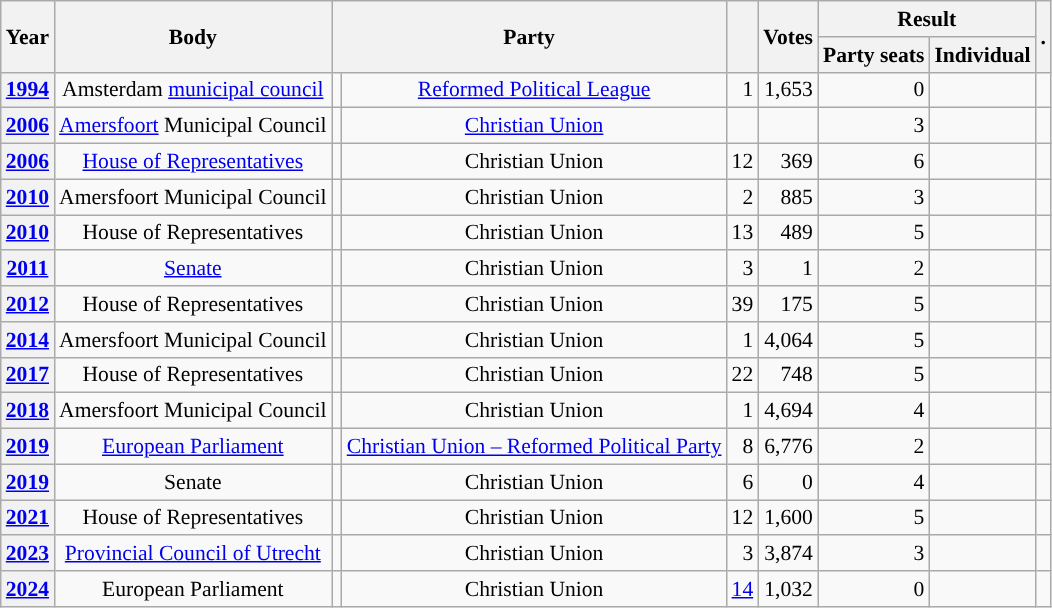<table class="wikitable plainrowheaders sortable" border=2 cellpadding=4 cellspacing=0 style="border: 1px #aaa solid; font-size: 90%; text-align:center;">
<tr>
<th scope="col" rowspan=2>Year</th>
<th scope="col" rowspan=2>Body</th>
<th scope="col" colspan=2 rowspan=2>Party</th>
<th scope="col" rowspan=2></th>
<th scope="col" rowspan=2>Votes</th>
<th scope="colgroup" colspan=2>Result</th>
<th scope="col" rowspan=2 class="unsortable">.</th>
</tr>
<tr>
<th scope="col">Party seats</th>
<th scope="col">Individual</th>
</tr>
<tr>
<th scope="row"><a href='#'>1994</a></th>
<td>Amsterdam <a href='#'>municipal council</a></td>
<td style="background-color:"></td>
<td><a href='#'>Reformed Political League</a></td>
<td style=text-align:right>1</td>
<td style=text-align:right>1,653</td>
<td style=text-align:right>0</td>
<td></td>
<td></td>
</tr>
<tr>
<th scope="row"><a href='#'>2006</a></th>
<td><a href='#'>Amersfoort</a> Municipal Council</td>
<td style="background-color:"></td>
<td><a href='#'>Christian Union</a></td>
<td style=text-align:right></td>
<td style=text-align:right></td>
<td style=text-align:right>3</td>
<td></td>
<td></td>
</tr>
<tr>
<th scope="row"><a href='#'>2006</a></th>
<td><a href='#'>House of Representatives</a></td>
<td style="background-color:"></td>
<td>Christian Union</td>
<td style=text-align:right>12</td>
<td style=text-align:right>369</td>
<td style=text-align:right>6</td>
<td></td>
<td></td>
</tr>
<tr>
<th scope="row"><a href='#'>2010</a></th>
<td>Amersfoort Municipal Council</td>
<td style="background-color:"></td>
<td>Christian Union</td>
<td style=text-align:right>2</td>
<td style=text-align:right>885</td>
<td style=text-align:right>3</td>
<td></td>
<td></td>
</tr>
<tr>
<th scope="row"><a href='#'>2010</a></th>
<td>House of Representatives</td>
<td style="background-color:"></td>
<td>Christian Union</td>
<td style=text-align:right>13</td>
<td style=text-align:right>489</td>
<td style=text-align:right>5</td>
<td></td>
<td></td>
</tr>
<tr>
<th scope="row"><a href='#'>2011</a></th>
<td><a href='#'>Senate</a></td>
<td style="background-color:"></td>
<td>Christian Union</td>
<td style=text-align:right>3</td>
<td style=text-align:right>1</td>
<td style=text-align:right>2</td>
<td></td>
<td></td>
</tr>
<tr>
<th scope="row"><a href='#'>2012</a></th>
<td>House of Representatives</td>
<td style="background-color:"></td>
<td>Christian Union</td>
<td style=text-align:right>39</td>
<td style=text-align:right>175</td>
<td style=text-align:right>5</td>
<td></td>
<td></td>
</tr>
<tr>
<th scope="row"><a href='#'>2014</a></th>
<td>Amersfoort Municipal Council</td>
<td style="background-color:"></td>
<td>Christian Union</td>
<td style=text-align:right>1</td>
<td style=text-align:right>4,064</td>
<td style=text-align:right>5</td>
<td></td>
<td></td>
</tr>
<tr>
<th scope="row"><a href='#'>2017</a></th>
<td>House of Representatives</td>
<td style="background-color:"></td>
<td>Christian Union</td>
<td style=text-align:right>22</td>
<td style=text-align:right>748</td>
<td style=text-align:right>5</td>
<td></td>
<td></td>
</tr>
<tr>
<th scope="row"><a href='#'>2018</a></th>
<td>Amersfoort Municipal Council</td>
<td style="background-color:"></td>
<td>Christian Union</td>
<td style=text-align:right>1</td>
<td style=text-align:right>4,694</td>
<td style=text-align:right>4</td>
<td></td>
<td></td>
</tr>
<tr>
<th scope="row"><a href='#'>2019</a></th>
<td><a href='#'>European Parliament</a></td>
<td style="background-color:"></td>
<td><a href='#'>Christian Union – Reformed Political Party</a></td>
<td style=text-align:right>8</td>
<td style=text-align:right>6,776</td>
<td style=text-align:right>2</td>
<td></td>
<td></td>
</tr>
<tr>
<th scope="row"><a href='#'>2019</a></th>
<td>Senate</td>
<td style="background-color:"></td>
<td>Christian Union</td>
<td style=text-align:right>6</td>
<td style=text-align:right>0</td>
<td style=text-align:right>4</td>
<td></td>
<td></td>
</tr>
<tr>
<th scope="row"><a href='#'>2021</a></th>
<td>House of Representatives</td>
<td style="background-color:"></td>
<td>Christian Union</td>
<td style=text-align:right>12</td>
<td style=text-align:right>1,600</td>
<td style=text-align:right>5</td>
<td></td>
<td></td>
</tr>
<tr>
<th scope="row"><a href='#'>2023</a></th>
<td><a href='#'>Provincial Council of Utrecht</a></td>
<td style="background-color:"></td>
<td>Christian Union</td>
<td style=text-align:right>3</td>
<td style=text-align:right>3,874</td>
<td style=text-align:right>3</td>
<td></td>
<td></td>
</tr>
<tr>
<th scope="row"><a href='#'>2024</a></th>
<td>European Parliament</td>
<td style="background-color:"></td>
<td>Christian Union</td>
<td style=text-align:right><a href='#'>14</a></td>
<td style=text-align:right>1,032</td>
<td style=text-align:right>0</td>
<td></td>
<td></td>
</tr>
</table>
